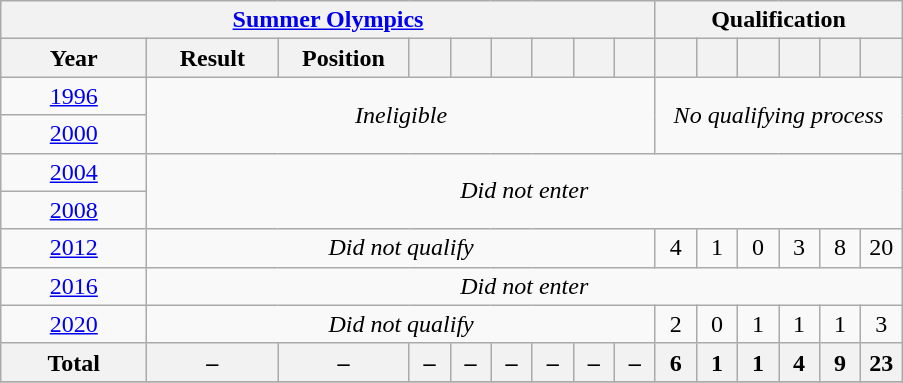<table class="wikitable" style="text-align:center;">
<tr>
<th colspan="9"><a href='#'>Summer Olympics</a></th>
<th colspan="6">Qualification</th>
</tr>
<tr>
<th style="width:90px;">Year</th>
<th style="width:80px;">Result</th>
<th style="width:80px;">Position</th>
<th style="width:20px;"></th>
<th style="width:20px;"></th>
<th style="width:20px;"></th>
<th style="width:20px;"></th>
<th style="width:20px;"></th>
<th style="width:20px;"></th>
<th style="width:20px;"></th>
<th style="width:20px;"></th>
<th style="width:20px;"></th>
<th style="width:20px;"></th>
<th style="width:20px;"></th>
<th style="width:20px;"></th>
</tr>
<tr>
<td> <a href='#'>1996</a></td>
<td rowspan="2" colspan="8"><em>Ineligible</em></td>
<td rowspan="2" colspan="6"><em>No qualifying process</em></td>
</tr>
<tr>
<td> <a href='#'>2000</a></td>
</tr>
<tr>
<td> <a href='#'>2004</a></td>
<td rowspan="2" colspan="14"><em>Did not enter</em></td>
</tr>
<tr>
<td> <a href='#'>2008</a></td>
</tr>
<tr>
<td> <a href='#'>2012</a></td>
<td colspan="8"><em>Did not qualify</em></td>
<td>4</td>
<td>1</td>
<td>0</td>
<td>3</td>
<td>8</td>
<td>20</td>
</tr>
<tr>
<td> <a href='#'>2016</a></td>
<td colspan="14"><em>Did not enter</em></td>
</tr>
<tr>
<td> <a href='#'>2020</a></td>
<td colspan="8"><em>Did not qualify</em></td>
<td>2</td>
<td>0</td>
<td>1</td>
<td>1</td>
<td>1</td>
<td>3</td>
</tr>
<tr>
<th>Total</th>
<th>–</th>
<th>–</th>
<th>–</th>
<th>–</th>
<th>–</th>
<th>–</th>
<th>–</th>
<th>–</th>
<th>6</th>
<th>1</th>
<th>1</th>
<th>4</th>
<th>9</th>
<th>23</th>
</tr>
<tr>
</tr>
</table>
